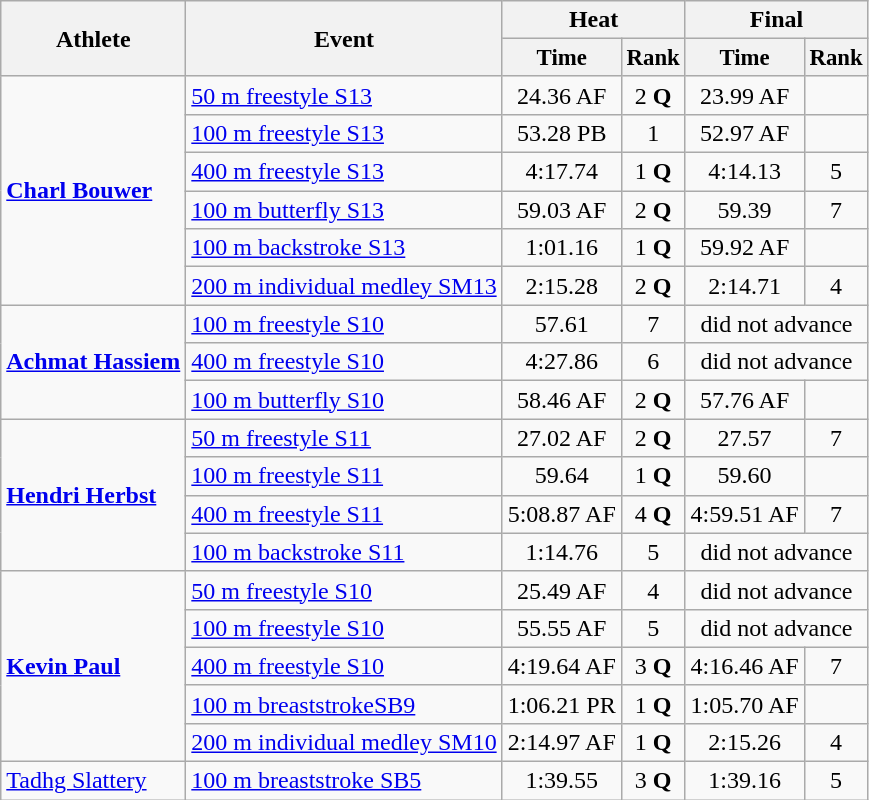<table class=wikitable>
<tr>
<th rowspan="2">Athlete</th>
<th rowspan="2">Event</th>
<th colspan="2">Heat</th>
<th colspan="2">Final</th>
</tr>
<tr style="font-size:95%">
<th>Time</th>
<th>Rank</th>
<th>Time</th>
<th>Rank</th>
</tr>
<tr>
<td rowspan=6><strong><a href='#'>Charl Bouwer</a></strong></td>
<td><a href='#'>50 m freestyle S13</a></td>
<td style="text-align:center;">24.36 AF</td>
<td style="text-align:center;">2 <strong>Q</strong></td>
<td style="text-align:center;">23.99 AF</td>
<td style="text-align:center;"></td>
</tr>
<tr>
<td><a href='#'>100 m freestyle S13</a></td>
<td style="text-align:center;">53.28 PB</td>
<td style="text-align:center;">1</td>
<td style="text-align:center;">52.97 AF</td>
<td style="text-align:center;"></td>
</tr>
<tr>
<td><a href='#'>400 m freestyle S13</a></td>
<td style="text-align:center;">4:17.74</td>
<td style="text-align:center;">1 <strong>Q</strong></td>
<td style="text-align:center;">4:14.13</td>
<td style="text-align:center;">5</td>
</tr>
<tr>
<td><a href='#'>100 m butterfly S13</a></td>
<td style="text-align:center;">59.03 AF</td>
<td style="text-align:center;">2 <strong>Q</strong></td>
<td style="text-align:center;">59.39</td>
<td style="text-align:center;">7</td>
</tr>
<tr>
<td><a href='#'>100 m backstroke S13</a></td>
<td style="text-align:center;">1:01.16</td>
<td style="text-align:center;">1 <strong>Q</strong></td>
<td style="text-align:center;">59.92 AF</td>
<td style="text-align:center;"></td>
</tr>
<tr>
<td><a href='#'>200 m individual medley SM13</a></td>
<td style="text-align:center;">2:15.28</td>
<td style="text-align:center;">2 <strong>Q</strong></td>
<td style="text-align:center;">2:14.71</td>
<td style="text-align:center;">4</td>
</tr>
<tr>
<td rowspan=3><strong><a href='#'>Achmat Hassiem</a></strong></td>
<td><a href='#'>100 m freestyle S10</a></td>
<td style="text-align:center;">57.61</td>
<td style="text-align:center;">7</td>
<td style="text-align:center;" colspan="2">did not advance</td>
</tr>
<tr>
<td><a href='#'>400 m freestyle S10</a></td>
<td style="text-align:center;">4:27.86</td>
<td style="text-align:center;">6</td>
<td style="text-align:center;" colspan="2">did not advance</td>
</tr>
<tr>
<td><a href='#'>100 m butterfly S10</a></td>
<td style="text-align:center;">58.46 AF</td>
<td style="text-align:center;">2 <strong>Q</strong></td>
<td style="text-align:center;">57.76 AF</td>
<td style="text-align:center;"></td>
</tr>
<tr>
<td rowspan=4><strong><a href='#'>Hendri Herbst</a></strong></td>
<td><a href='#'>50 m freestyle S11</a></td>
<td style="text-align:center;">27.02 AF</td>
<td style="text-align:center;">2 <strong>Q</strong></td>
<td style="text-align:center;">27.57</td>
<td style="text-align:center;">7</td>
</tr>
<tr>
<td><a href='#'>100 m freestyle S11</a></td>
<td style="text-align:center;">59.64</td>
<td style="text-align:center;">1 <strong>Q</strong></td>
<td style="text-align:center;">59.60</td>
<td style="text-align:center;"></td>
</tr>
<tr>
<td><a href='#'>400 m freestyle S11</a></td>
<td style="text-align:center;">5:08.87 AF</td>
<td style="text-align:center;">4 <strong>Q</strong></td>
<td style="text-align:center;">4:59.51 AF</td>
<td style="text-align:center;">7</td>
</tr>
<tr>
<td><a href='#'>100 m backstroke S11</a></td>
<td style="text-align:center;">1:14.76</td>
<td style="text-align:center;">5</td>
<td style="text-align:center;" colspan="2">did not advance</td>
</tr>
<tr>
<td rowspan=5><strong><a href='#'>Kevin Paul</a></strong></td>
<td><a href='#'>50 m freestyle S10</a></td>
<td style="text-align:center;">25.49 AF</td>
<td style="text-align:center;">4</td>
<td style="text-align:center;" colspan="2">did not advance</td>
</tr>
<tr>
<td><a href='#'>100 m freestyle S10</a></td>
<td style="text-align:center;">55.55 AF</td>
<td style="text-align:center;">5</td>
<td style="text-align:center;" colspan="2">did not advance</td>
</tr>
<tr>
<td><a href='#'>400 m freestyle S10</a></td>
<td style="text-align:center;">4:19.64 AF</td>
<td style="text-align:center;">3 <strong>Q</strong></td>
<td style="text-align:center;">4:16.46 AF</td>
<td style="text-align:center;">7</td>
</tr>
<tr>
<td><a href='#'>100 m breaststrokeSB9</a></td>
<td style="text-align:center;">1:06.21 PR</td>
<td style="text-align:center;">1 <strong>Q</strong></td>
<td style="text-align:center;">1:05.70 AF</td>
<td style="text-align:center;"></td>
</tr>
<tr>
<td><a href='#'>200 m individual medley SM10</a></td>
<td style="text-align:center;">2:14.97 AF</td>
<td style="text-align:center;">1 <strong>Q</strong></td>
<td style="text-align:center;">2:15.26</td>
<td style="text-align:center;">4</td>
</tr>
<tr>
<td><a href='#'>Tadhg Slattery</a></td>
<td><a href='#'>100 m breaststroke SB5</a></td>
<td style="text-align:center;">1:39.55</td>
<td style="text-align:center;">3 <strong>Q</strong></td>
<td style="text-align:center;">1:39.16</td>
<td style="text-align:center;">5</td>
</tr>
</table>
